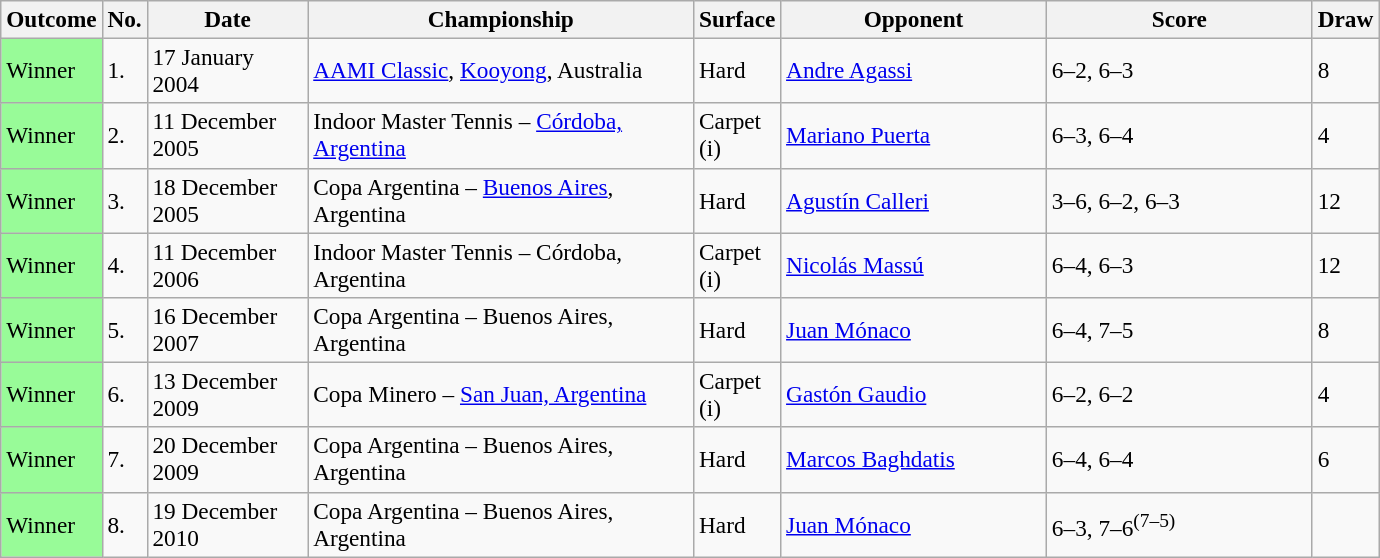<table class="sortable wikitable" style="font-size:97%">
<tr>
<th>Outcome</th>
<th>No.</th>
<th width="100">Date</th>
<th width="250">Championship</th>
<th width="10">Surface</th>
<th width="170">Opponent</th>
<th width="170" class="unsortable">Score</th>
<th>Draw</th>
</tr>
<tr>
<td bgcolor="#98fb98">Winner</td>
<td>1.</td>
<td>17 January 2004</td>
<td><a href='#'>AAMI Classic</a>, <a href='#'>Kooyong</a>, Australia</td>
<td>Hard</td>
<td> <a href='#'>Andre Agassi</a></td>
<td>6–2, 6–3</td>
<td>8</td>
</tr>
<tr>
<td bgcolor="#98fb98">Winner</td>
<td>2.</td>
<td>11 December 2005</td>
<td>Indoor Master Tennis – <a href='#'>Córdoba, Argentina</a></td>
<td>Carpet (i)</td>
<td> <a href='#'>Mariano Puerta</a></td>
<td>6–3, 6–4</td>
<td>4</td>
</tr>
<tr>
<td bgcolor="#98fb98">Winner</td>
<td>3.</td>
<td>18 December 2005</td>
<td>Copa Argentina – <a href='#'>Buenos Aires</a>, Argentina</td>
<td>Hard</td>
<td> <a href='#'>Agustín Calleri</a></td>
<td>3–6, 6–2, 6–3</td>
<td>12</td>
</tr>
<tr>
<td bgcolor="#98fb98">Winner</td>
<td>4.</td>
<td>11 December 2006</td>
<td>Indoor Master Tennis – Córdoba, Argentina</td>
<td>Carpet (i)</td>
<td> <a href='#'>Nicolás Massú</a></td>
<td>6–4, 6–3</td>
<td>12</td>
</tr>
<tr>
<td bgcolor="#98fb98">Winner</td>
<td>5.</td>
<td>16 December 2007</td>
<td>Copa Argentina – Buenos Aires, Argentina</td>
<td>Hard</td>
<td> <a href='#'>Juan Mónaco</a></td>
<td>6–4, 7–5</td>
<td>8</td>
</tr>
<tr>
<td bgcolor="#98fb98">Winner</td>
<td>6.</td>
<td>13 December 2009</td>
<td>Copa Minero – <a href='#'>San Juan, Argentina</a></td>
<td>Carpet (i)</td>
<td> <a href='#'>Gastón Gaudio</a></td>
<td>6–2, 6–2</td>
<td>4</td>
</tr>
<tr>
<td bgcolor="#98fb98">Winner</td>
<td>7.</td>
<td>20 December 2009</td>
<td>Copa Argentina – Buenos Aires, Argentina</td>
<td>Hard</td>
<td> <a href='#'>Marcos Baghdatis</a></td>
<td>6–4, 6–4</td>
<td>6</td>
</tr>
<tr>
<td bgcolor="#98fb98">Winner</td>
<td>8.</td>
<td>19 December 2010</td>
<td>Copa Argentina – Buenos Aires, Argentina</td>
<td>Hard</td>
<td> <a href='#'>Juan Mónaco</a></td>
<td>6–3, 7–6<sup>(7–5)</sup></td>
<td></td>
</tr>
</table>
